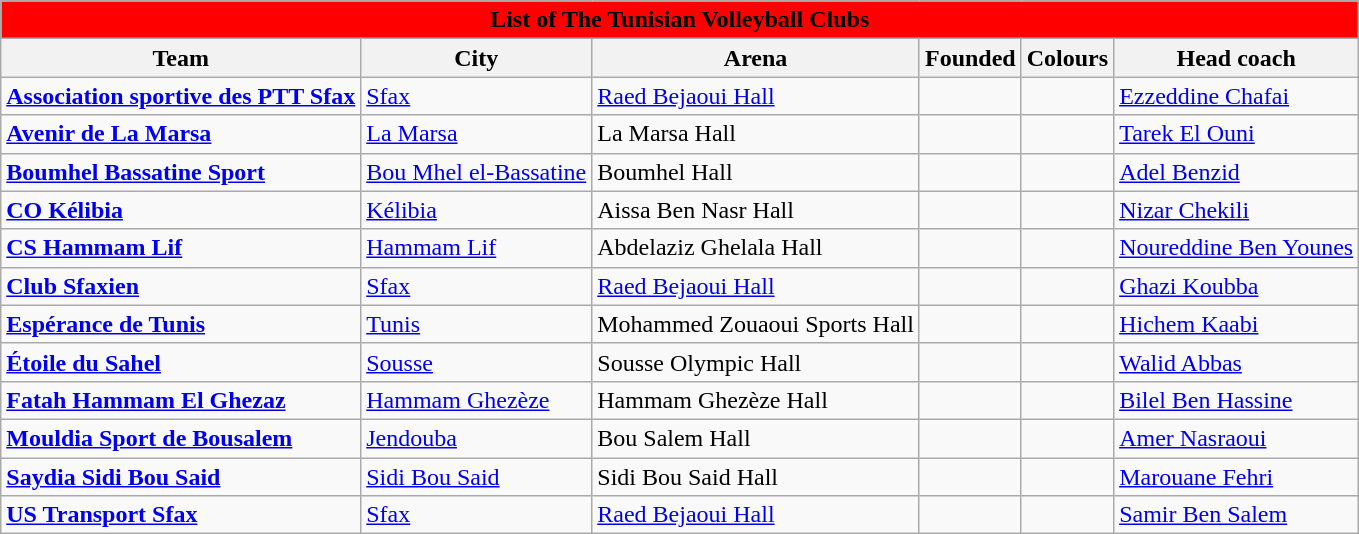<table class="wikitable sortable">
<tr>
<td bgcolor=red align="center" colspan="17"><strong><span>List of The Tunisian Volleyball Clubs</span></strong></td>
</tr>
<tr>
<th>Team</th>
<th>City</th>
<th>Arena</th>
<th>Founded</th>
<th>Colours</th>
<th>Head coach</th>
</tr>
<tr>
<td><strong><a href='#'>Association sportive des PTT Sfax</a></strong></td>
<td><a href='#'>Sfax</a></td>
<td><a href='#'>Raed Bejaoui Hall</a></td>
<td></td>
<td> </td>
<td> <a href='#'>Ezzeddine Chafai</a></td>
</tr>
<tr>
<td><strong><a href='#'>Avenir de La Marsa</a></strong></td>
<td><a href='#'>La Marsa</a></td>
<td>La Marsa Hall</td>
<td></td>
<td> </td>
<td> <a href='#'>Tarek El Ouni</a></td>
</tr>
<tr>
<td><strong><a href='#'>Boumhel Bassatine Sport</a></strong></td>
<td><a href='#'>Bou Mhel el-Bassatine</a></td>
<td>Boumhel Hall</td>
<td></td>
<td> </td>
<td> <a href='#'>Adel Benzid</a></td>
</tr>
<tr>
<td><strong><a href='#'>CO Kélibia</a></strong></td>
<td><a href='#'>Kélibia</a></td>
<td>Aissa Ben Nasr Hall</td>
<td></td>
<td>  </td>
<td> <a href='#'>Nizar Chekili</a></td>
</tr>
<tr>
<td><strong><a href='#'>CS Hammam Lif</a></strong></td>
<td><a href='#'>Hammam Lif</a></td>
<td>Abdelaziz Ghelala Hall</td>
<td></td>
<td> </td>
<td> <a href='#'>Noureddine Ben Younes</a></td>
</tr>
<tr>
<td><strong><a href='#'>Club Sfaxien</a></strong></td>
<td><a href='#'>Sfax</a></td>
<td><a href='#'>Raed Bejaoui Hall</a></td>
<td></td>
<td> </td>
<td> <a href='#'>Ghazi Koubba</a></td>
</tr>
<tr>
<td><strong><a href='#'>Espérance de Tunis</a></strong></td>
<td><a href='#'>Tunis</a></td>
<td>Mohammed Zouaoui Sports Hall</td>
<td></td>
<td>  </td>
<td> <a href='#'>Hichem Kaabi</a></td>
</tr>
<tr>
<td><strong><a href='#'>Étoile du Sahel</a></strong></td>
<td><a href='#'>Sousse</a></td>
<td>Sousse Olympic Hall</td>
<td></td>
<td> </td>
<td> <a href='#'>Walid Abbas</a></td>
</tr>
<tr>
<td><strong><a href='#'>Fatah Hammam El Ghezaz</a></strong></td>
<td><a href='#'>Hammam Ghezèze</a></td>
<td>Hammam Ghezèze Hall</td>
<td></td>
<td> </td>
<td> <a href='#'>Bilel Ben Hassine</a></td>
</tr>
<tr>
<td><strong><a href='#'>Mouldia Sport de Bousalem</a></strong></td>
<td><a href='#'>Jendouba</a></td>
<td>Bou Salem Hall</td>
<td></td>
<td> </td>
<td> <a href='#'>Amer Nasraoui</a></td>
</tr>
<tr>
<td><strong><a href='#'>Saydia Sidi Bou Said</a></strong></td>
<td><a href='#'>Sidi Bou Said</a></td>
<td>Sidi Bou Said Hall</td>
<td></td>
<td>  </td>
<td> <a href='#'>Marouane Fehri</a></td>
</tr>
<tr>
<td><strong><a href='#'>US Transport Sfax</a></strong></td>
<td><a href='#'>Sfax</a></td>
<td><a href='#'>Raed Bejaoui Hall</a></td>
<td></td>
<td>  </td>
<td> <a href='#'>Samir Ben Salem</a></td>
</tr>
</table>
